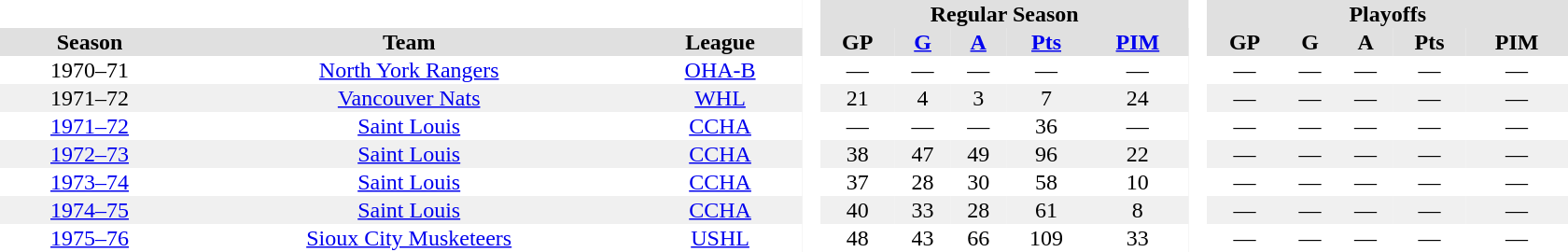<table border="0" cellpadding="1" cellspacing="0" style="text-align:center; width:70em">
<tr bgcolor="#e0e0e0">
<th colspan="3"  bgcolor="#ffffff"> </th>
<th rowspan="99" bgcolor="#ffffff"> </th>
<th colspan="5">Regular Season</th>
<th rowspan="99" bgcolor="#ffffff"> </th>
<th colspan="5">Playoffs</th>
</tr>
<tr bgcolor="#e0e0e0">
<th>Season</th>
<th>Team</th>
<th>League</th>
<th>GP</th>
<th><a href='#'>G</a></th>
<th><a href='#'>A</a></th>
<th><a href='#'>Pts</a></th>
<th><a href='#'>PIM</a></th>
<th>GP</th>
<th>G</th>
<th>A</th>
<th>Pts</th>
<th>PIM</th>
</tr>
<tr>
<td>1970–71</td>
<td><a href='#'>North York Rangers</a></td>
<td><a href='#'>OHA-B</a></td>
<td>—</td>
<td>—</td>
<td>—</td>
<td>—</td>
<td>—</td>
<td>—</td>
<td>—</td>
<td>—</td>
<td>—</td>
<td>—</td>
</tr>
<tr bgcolor=f0f0f0>
<td>1971–72</td>
<td><a href='#'>Vancouver Nats</a></td>
<td><a href='#'>WHL</a></td>
<td>21</td>
<td>4</td>
<td>3</td>
<td>7</td>
<td>24</td>
<td>—</td>
<td>—</td>
<td>—</td>
<td>—</td>
<td>—</td>
</tr>
<tr>
<td><a href='#'>1971–72</a></td>
<td><a href='#'>Saint Louis</a></td>
<td><a href='#'>CCHA</a></td>
<td>—</td>
<td>—</td>
<td>—</td>
<td>36</td>
<td>—</td>
<td>—</td>
<td>—</td>
<td>—</td>
<td>—</td>
<td>—</td>
</tr>
<tr bgcolor=f0f0f0>
<td><a href='#'>1972–73</a></td>
<td><a href='#'>Saint Louis</a></td>
<td><a href='#'>CCHA</a></td>
<td>38</td>
<td>47</td>
<td>49</td>
<td>96</td>
<td>22</td>
<td>—</td>
<td>—</td>
<td>—</td>
<td>—</td>
<td>—</td>
</tr>
<tr>
<td><a href='#'>1973–74</a></td>
<td><a href='#'>Saint Louis</a></td>
<td><a href='#'>CCHA</a></td>
<td>37</td>
<td>28</td>
<td>30</td>
<td>58</td>
<td>10</td>
<td>—</td>
<td>—</td>
<td>—</td>
<td>—</td>
<td>—</td>
</tr>
<tr bgcolor=f0f0f0>
<td><a href='#'>1974–75</a></td>
<td><a href='#'>Saint Louis</a></td>
<td><a href='#'>CCHA</a></td>
<td>40</td>
<td>33</td>
<td>28</td>
<td>61</td>
<td>8</td>
<td>—</td>
<td>—</td>
<td>—</td>
<td>—</td>
<td>—</td>
</tr>
<tr>
<td><a href='#'>1975–76</a></td>
<td><a href='#'>Sioux City Musketeers</a></td>
<td><a href='#'>USHL</a></td>
<td>48</td>
<td>43</td>
<td>66</td>
<td>109</td>
<td>33</td>
<td>—</td>
<td>—</td>
<td>—</td>
<td>—</td>
<td>—</td>
</tr>
</table>
